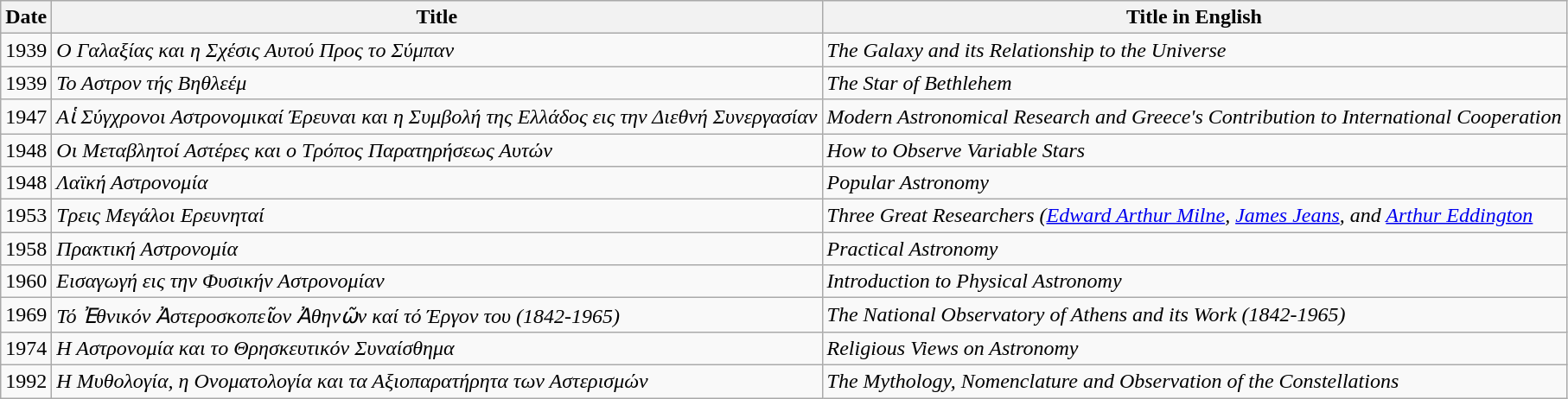<table class="wikitable">
<tr>
<th>Date</th>
<th>Title</th>
<th>Title in English</th>
</tr>
<tr>
<td>1939</td>
<td><em>Ο Γαλαξίας και η Σχέσις Αυτού Προς το Σύμπαν</em></td>
<td><em>The Galaxy and its Relationship to the Universe</em></td>
</tr>
<tr>
<td>1939</td>
<td><em>Το Αστρον τής Βηθλεέμ</em></td>
<td><em>The Star of Bethlehem</em></td>
</tr>
<tr>
<td>1947</td>
<td><em>Αἱ Σύγχρονοι Αστρονομικαί Έρευναι και η Συμβολή της Ελλάδος εις την Διεθνή Συνεργασίαν</em></td>
<td><em>Modern Astronomical Research and Greece's Contribution to International Cooperation</em></td>
</tr>
<tr>
<td>1948</td>
<td><em>Οι Μεταβλητοί Αστέρες και ο Τρόπος Παρατηρήσεως Αυτών</em></td>
<td><em>How to Observe Variable Stars</em></td>
</tr>
<tr>
<td>1948</td>
<td><em>Λαϊκή Αστρονομία</em></td>
<td><em>Popular Astronomy</em></td>
</tr>
<tr>
<td>1953</td>
<td><em>Τρεις Μεγάλοι Ερευνηταί</em></td>
<td><em>Three Great Researchers (<a href='#'>Edward Arthur Milne</a>, <a href='#'>James Jeans</a>, and <a href='#'>Arthur Eddington</a></em></td>
</tr>
<tr>
<td>1958</td>
<td><em>Πρακτική Αστρονομία</em></td>
<td><em>Practical Astronomy</em></td>
</tr>
<tr>
<td>1960</td>
<td><em>Εισαγωγή εις την Φυσικήν Αστρονομίαν </em></td>
<td><em>Introduction to Physical Astronomy</em></td>
</tr>
<tr>
<td>1969</td>
<td><em>Τό Ἐθνικόν Ἀστεροσκοπεῖον Ἀθηνῶν καί τό Έργον του (1842-1965)</em></td>
<td><em>The National Observatory of Athens and its Work (1842-1965)</em></td>
</tr>
<tr>
<td>1974</td>
<td><em>Η Αστρονομία και το Θρησκευτικόν Συναίσθημα</em></td>
<td><em>Religious Views on Astronomy </em></td>
</tr>
<tr>
<td>1992</td>
<td><em> Η Μυθολογία, η Ονοματολογία και τα Αξιοπαρατήρητα των Αστερισμών</em></td>
<td><em>The Mythology, Nomenclature and Observation of the Constellations</em></td>
</tr>
</table>
